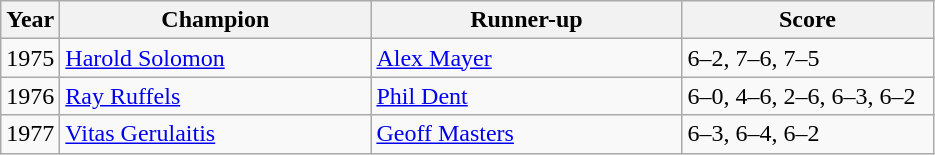<table class="wikitable">
<tr>
<th>Year</th>
<th width="200">Champion</th>
<th width="200">Runner-up</th>
<th width="160">Score</th>
</tr>
<tr>
<td>1975</td>
<td>  <a href='#'>Harold Solomon</a></td>
<td>  <a href='#'>Alex Mayer</a></td>
<td>6–2, 7–6, 7–5</td>
</tr>
<tr>
<td>1976</td>
<td>  <a href='#'>Ray Ruffels</a></td>
<td>  <a href='#'>Phil Dent</a></td>
<td>6–0, 4–6, 2–6, 6–3, 6–2</td>
</tr>
<tr>
<td>1977</td>
<td>  <a href='#'>Vitas Gerulaitis</a></td>
<td>  <a href='#'>Geoff Masters</a></td>
<td>6–3, 6–4, 6–2</td>
</tr>
</table>
